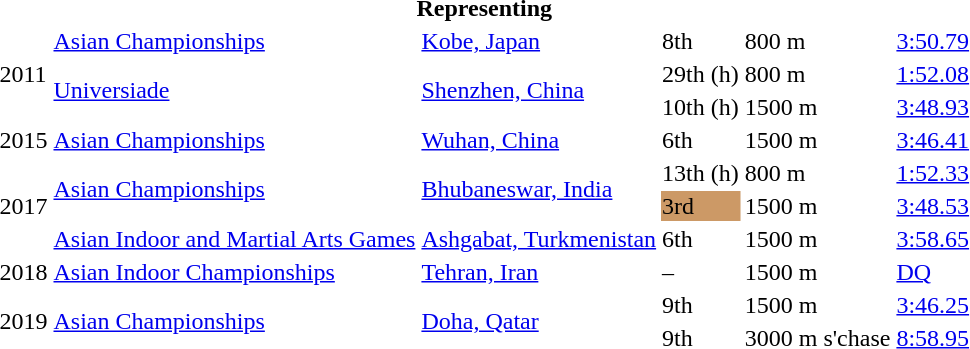<table>
<tr>
<th colspan="6">Representing </th>
</tr>
<tr>
<td rowspan=3>2011</td>
<td><a href='#'>Asian Championships</a></td>
<td><a href='#'>Kobe, Japan</a></td>
<td>8th</td>
<td>800 m</td>
<td><a href='#'>3:50.79</a></td>
</tr>
<tr>
<td rowspan=2><a href='#'>Universiade</a></td>
<td rowspan=2><a href='#'>Shenzhen, China</a></td>
<td>29th (h)</td>
<td>800 m</td>
<td><a href='#'>1:52.08</a></td>
</tr>
<tr>
<td>10th (h)</td>
<td>1500 m</td>
<td><a href='#'>3:48.93</a></td>
</tr>
<tr>
<td>2015</td>
<td><a href='#'>Asian Championships</a></td>
<td><a href='#'>Wuhan, China</a></td>
<td>6th</td>
<td>1500 m</td>
<td><a href='#'>3:46.41</a></td>
</tr>
<tr>
<td rowspan=3>2017</td>
<td rowspan=2><a href='#'>Asian Championships</a></td>
<td rowspan=2><a href='#'>Bhubaneswar, India</a></td>
<td>13th (h)</td>
<td>800 m</td>
<td><a href='#'>1:52.33</a></td>
</tr>
<tr>
<td bgcolor=cc9966>3rd</td>
<td>1500 m</td>
<td><a href='#'>3:48.53</a></td>
</tr>
<tr>
<td><a href='#'>Asian Indoor and Martial Arts Games</a></td>
<td><a href='#'>Ashgabat, Turkmenistan</a></td>
<td>6th</td>
<td>1500 m</td>
<td><a href='#'>3:58.65</a></td>
</tr>
<tr>
<td>2018</td>
<td><a href='#'>Asian Indoor Championships</a></td>
<td><a href='#'>Tehran, Iran</a></td>
<td>–</td>
<td>1500 m</td>
<td><a href='#'>DQ</a></td>
</tr>
<tr>
<td rowspan=2>2019</td>
<td rowspan=2><a href='#'>Asian Championships</a></td>
<td rowspan=2><a href='#'>Doha, Qatar</a></td>
<td>9th</td>
<td>1500 m</td>
<td><a href='#'>3:46.25</a></td>
</tr>
<tr>
<td>9th</td>
<td>3000 m s'chase</td>
<td><a href='#'>8:58.95</a></td>
</tr>
</table>
